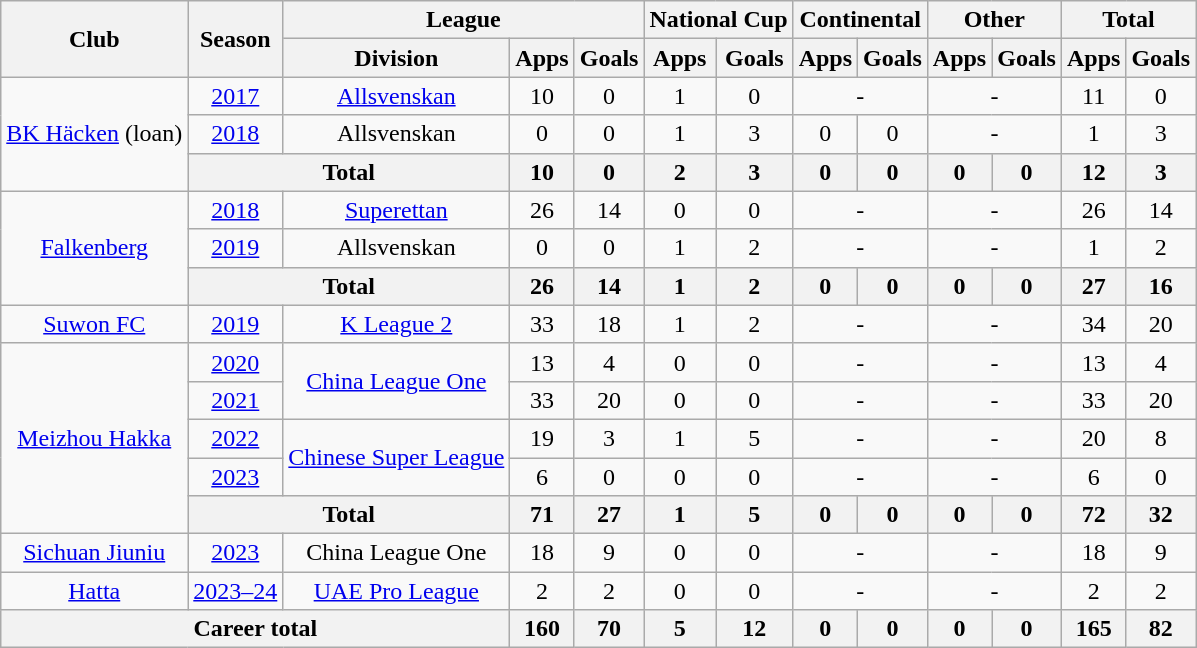<table class="wikitable" style="text-align: center">
<tr>
<th rowspan="2">Club</th>
<th rowspan="2">Season</th>
<th colspan="3">League</th>
<th colspan="2">National Cup</th>
<th colspan="2">Continental</th>
<th colspan="2">Other</th>
<th colspan="2">Total</th>
</tr>
<tr>
<th>Division</th>
<th>Apps</th>
<th>Goals</th>
<th>Apps</th>
<th>Goals</th>
<th>Apps</th>
<th>Goals</th>
<th>Apps</th>
<th>Goals</th>
<th>Apps</th>
<th>Goals</th>
</tr>
<tr>
<td rowspan=3><a href='#'>BK Häcken</a> (loan)</td>
<td><a href='#'>2017</a></td>
<td><a href='#'>Allsvenskan</a></td>
<td>10</td>
<td>0</td>
<td>1</td>
<td>0</td>
<td colspan="2">-</td>
<td colspan="2">-</td>
<td>11</td>
<td>0</td>
</tr>
<tr>
<td><a href='#'>2018</a></td>
<td>Allsvenskan</td>
<td>0</td>
<td>0</td>
<td>1</td>
<td>3</td>
<td>0</td>
<td>0</td>
<td colspan="2">-</td>
<td>1</td>
<td>3</td>
</tr>
<tr>
<th colspan=2>Total</th>
<th>10</th>
<th>0</th>
<th>2</th>
<th>3</th>
<th>0</th>
<th>0</th>
<th>0</th>
<th>0</th>
<th>12</th>
<th>3</th>
</tr>
<tr>
<td rowspan=3><a href='#'>Falkenberg</a></td>
<td><a href='#'>2018</a></td>
<td><a href='#'>Superettan</a></td>
<td>26</td>
<td>14</td>
<td>0</td>
<td>0</td>
<td colspan="2">-</td>
<td colspan="2">-</td>
<td>26</td>
<td>14</td>
</tr>
<tr>
<td><a href='#'>2019</a></td>
<td>Allsvenskan</td>
<td>0</td>
<td>0</td>
<td>1</td>
<td>2</td>
<td colspan="2">-</td>
<td colspan="2">-</td>
<td>1</td>
<td>2</td>
</tr>
<tr>
<th colspan=2>Total</th>
<th>26</th>
<th>14</th>
<th>1</th>
<th>2</th>
<th>0</th>
<th>0</th>
<th>0</th>
<th>0</th>
<th>27</th>
<th>16</th>
</tr>
<tr>
<td><a href='#'>Suwon FC</a></td>
<td><a href='#'>2019</a></td>
<td><a href='#'>K League 2</a></td>
<td>33</td>
<td>18</td>
<td>1</td>
<td>2</td>
<td colspan="2">-</td>
<td colspan="2">-</td>
<td>34</td>
<td>20</td>
</tr>
<tr>
<td rowspan=5><a href='#'>Meizhou Hakka</a></td>
<td><a href='#'>2020</a></td>
<td rowspan=2><a href='#'>China League One</a></td>
<td>13</td>
<td>4</td>
<td>0</td>
<td>0</td>
<td colspan="2">-</td>
<td colspan="2">-</td>
<td>13</td>
<td>4</td>
</tr>
<tr>
<td><a href='#'>2021</a></td>
<td>33</td>
<td>20</td>
<td>0</td>
<td>0</td>
<td colspan="2">-</td>
<td colspan="2">-</td>
<td>33</td>
<td>20</td>
</tr>
<tr>
<td><a href='#'>2022</a></td>
<td rowspan=2><a href='#'>Chinese Super League</a></td>
<td>19</td>
<td>3</td>
<td>1</td>
<td>5</td>
<td colspan="2">-</td>
<td colspan="2">-</td>
<td>20</td>
<td>8</td>
</tr>
<tr>
<td><a href='#'>2023</a></td>
<td>6</td>
<td>0</td>
<td>0</td>
<td>0</td>
<td colspan="2">-</td>
<td colspan="2">-</td>
<td>6</td>
<td>0</td>
</tr>
<tr>
<th colspan=2>Total</th>
<th>71</th>
<th>27</th>
<th>1</th>
<th>5</th>
<th>0</th>
<th>0</th>
<th>0</th>
<th>0</th>
<th>72</th>
<th>32</th>
</tr>
<tr>
<td><a href='#'>Sichuan Jiuniu</a></td>
<td><a href='#'>2023</a></td>
<td>China League One</td>
<td>18</td>
<td>9</td>
<td>0</td>
<td>0</td>
<td colspan="2">-</td>
<td colspan="2">-</td>
<td>18</td>
<td>9</td>
</tr>
<tr>
<td><a href='#'>Hatta</a></td>
<td><a href='#'>2023–24</a></td>
<td><a href='#'>UAE Pro League</a></td>
<td>2</td>
<td>2</td>
<td>0</td>
<td>0</td>
<td colspan="2">-</td>
<td colspan="2">-</td>
<td>2</td>
<td>2</td>
</tr>
<tr>
<th colspan=3>Career total</th>
<th>160</th>
<th>70</th>
<th>5</th>
<th>12</th>
<th>0</th>
<th>0</th>
<th>0</th>
<th>0</th>
<th>165</th>
<th>82</th>
</tr>
</table>
